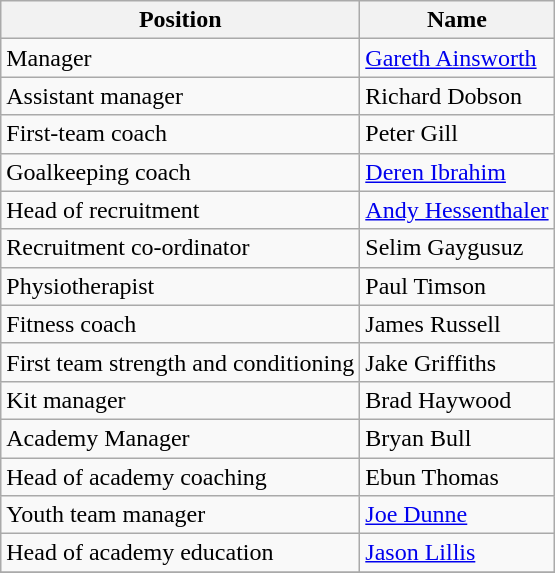<table class="wikitable">
<tr>
<th>Position</th>
<th>Name</th>
</tr>
<tr>
<td>Manager</td>
<td><a href='#'>Gareth Ainsworth</a></td>
</tr>
<tr>
<td>Assistant manager</td>
<td>Richard Dobson</td>
</tr>
<tr>
<td>First-team coach</td>
<td>Peter Gill</td>
</tr>
<tr>
<td>Goalkeeping coach</td>
<td><a href='#'>Deren Ibrahim</a></td>
</tr>
<tr>
<td>Head of recruitment</td>
<td><a href='#'>Andy Hessenthaler</a></td>
</tr>
<tr>
<td>Recruitment co-ordinator</td>
<td>Selim Gaygusuz</td>
</tr>
<tr>
<td>Physiotherapist</td>
<td>Paul Timson</td>
</tr>
<tr>
<td>Fitness coach</td>
<td>James Russell</td>
</tr>
<tr>
<td>First team strength and conditioning</td>
<td>Jake Griffiths</td>
</tr>
<tr>
<td>Kit manager</td>
<td>Brad Haywood</td>
</tr>
<tr>
<td>Academy Manager</td>
<td>Bryan Bull</td>
</tr>
<tr>
<td>Head of academy coaching</td>
<td>Ebun Thomas</td>
</tr>
<tr>
<td>Youth team manager</td>
<td><a href='#'>Joe Dunne</a></td>
</tr>
<tr>
<td>Head of academy education</td>
<td><a href='#'>Jason Lillis</a></td>
</tr>
<tr>
</tr>
</table>
